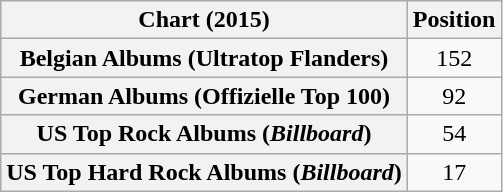<table class="wikitable sortable plainrowheaders" style="text-align:center">
<tr>
<th scope="col">Chart (2015)</th>
<th scope="col">Position</th>
</tr>
<tr>
<th scope="row">Belgian Albums (Ultratop Flanders)</th>
<td>152</td>
</tr>
<tr>
<th scope="row">German Albums (Offizielle Top 100)</th>
<td>92</td>
</tr>
<tr>
<th scope="row">US Top Rock Albums (<em>Billboard</em>)</th>
<td>54</td>
</tr>
<tr>
<th scope="row">US Top Hard Rock Albums (<em>Billboard</em>)</th>
<td>17</td>
</tr>
</table>
